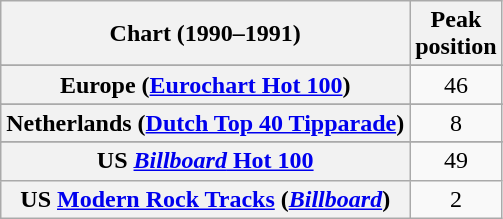<table class="wikitable sortable plainrowheaders" style="text-align:center">
<tr>
<th>Chart (1990–1991)</th>
<th>Peak<br>position</th>
</tr>
<tr>
</tr>
<tr>
<th scope="row">Europe (<a href='#'>Eurochart Hot 100</a>)</th>
<td>46</td>
</tr>
<tr>
</tr>
<tr>
<th scope="row">Netherlands (<a href='#'>Dutch Top 40 Tipparade</a>)</th>
<td>8</td>
</tr>
<tr>
</tr>
<tr>
</tr>
<tr>
<th scope="row">US <a href='#'><em>Billboard</em> Hot 100</a></th>
<td>49</td>
</tr>
<tr>
<th scope="row">US <a href='#'>Modern Rock Tracks</a> (<em><a href='#'>Billboard</a></em>)</th>
<td>2</td>
</tr>
</table>
